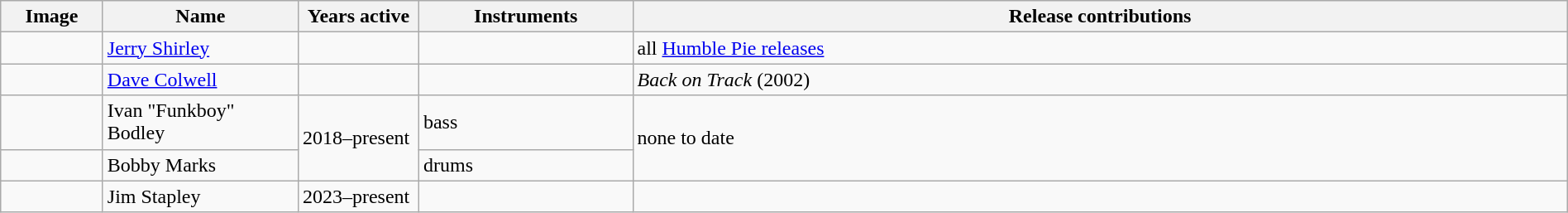<table class="wikitable" border="1" width=100%>
<tr>
<th width="75">Image</th>
<th width="150">Name</th>
<th width="90">Years active</th>
<th width="165">Instruments</th>
<th>Release contributions</th>
</tr>
<tr>
<td></td>
<td><a href='#'>Jerry Shirley</a></td>
<td></td>
<td></td>
<td>all <a href='#'>Humble Pie releases</a></td>
</tr>
<tr>
<td></td>
<td><a href='#'>Dave Colwell</a></td>
<td></td>
<td></td>
<td><em>Back on Track</em> (2002)</td>
</tr>
<tr>
<td></td>
<td>Ivan "Funkboy" Bodley</td>
<td rowspan="2">2018–present</td>
<td>bass</td>
<td rowspan="2">none to date</td>
</tr>
<tr>
<td></td>
<td>Bobby Marks</td>
<td>drums</td>
</tr>
<tr>
<td></td>
<td>Jim Stapley</td>
<td>2023–present</td>
<td></td>
<td></td>
</tr>
</table>
